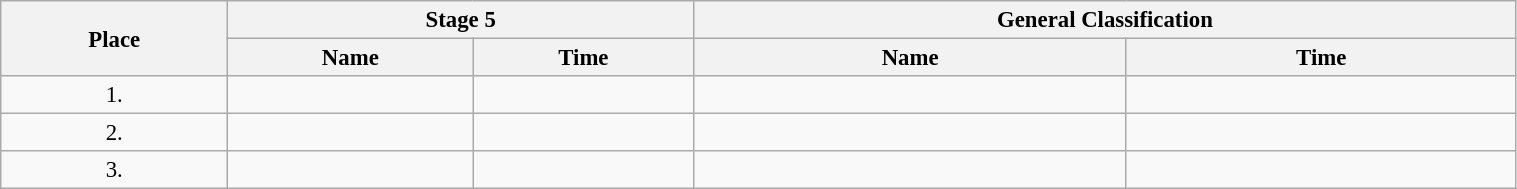<table class=wikitable style="font-size:95%" width="80%">
<tr>
<th rowspan="2">Place</th>
<th colspan="2">Stage 5</th>
<th colspan="2">General Classification</th>
</tr>
<tr>
<th>Name</th>
<th>Time</th>
<th>Name</th>
<th>Time</th>
</tr>
<tr>
<td align="center">1.</td>
<td></td>
<td></td>
<td></td>
<td></td>
</tr>
<tr>
<td align="center">2.</td>
<td></td>
<td></td>
<td></td>
<td></td>
</tr>
<tr>
<td align="center">3.</td>
<td></td>
<td></td>
<td></td>
<td></td>
</tr>
</table>
